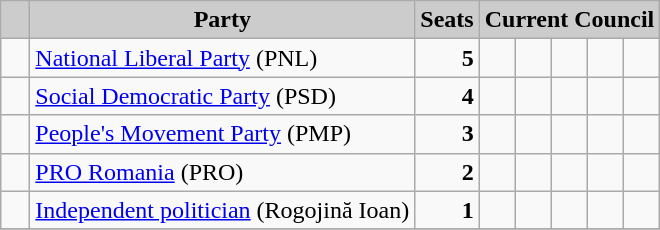<table class="wikitable">
<tr>
<th style="background:#ccc">   </th>
<th style="background:#ccc">Party</th>
<th style="background:#ccc">Seats</th>
<th style="background:#ccc" colspan="5">Current Council</th>
</tr>
<tr>
<td>  </td>
<td><a href='#'>National Liberal Party</a> (PNL)</td>
<td style="text-align: right"><strong>5</strong></td>
<td>  </td>
<td>  </td>
<td>  </td>
<td>  </td>
<td>  </td>
</tr>
<tr>
<td>  </td>
<td><a href='#'>Social Democratic Party</a> (PSD)</td>
<td style="text-align: right"><strong>4</strong></td>
<td>  </td>
<td>  </td>
<td>  </td>
<td>  </td>
<td> </td>
</tr>
<tr>
<td>  </td>
<td><a href='#'>People's Movement Party</a> (PMP)</td>
<td style="text-align: right"><strong>3</strong></td>
<td>  </td>
<td>  </td>
<td>  </td>
<td> </td>
<td> </td>
</tr>
<tr>
<td>  </td>
<td><a href='#'>PRO Romania</a> (PRO)</td>
<td style="text-align: right"><strong>2</strong></td>
<td>  </td>
<td>  </td>
<td> </td>
<td> </td>
<td> </td>
</tr>
<tr>
<td>  </td>
<td><a href='#'>Independent politician</a> (Rogojină Ioan)</td>
<td style="text-align: right"><strong>1</strong></td>
<td>  </td>
<td> </td>
<td> </td>
<td> </td>
<td> </td>
</tr>
<tr>
</tr>
</table>
